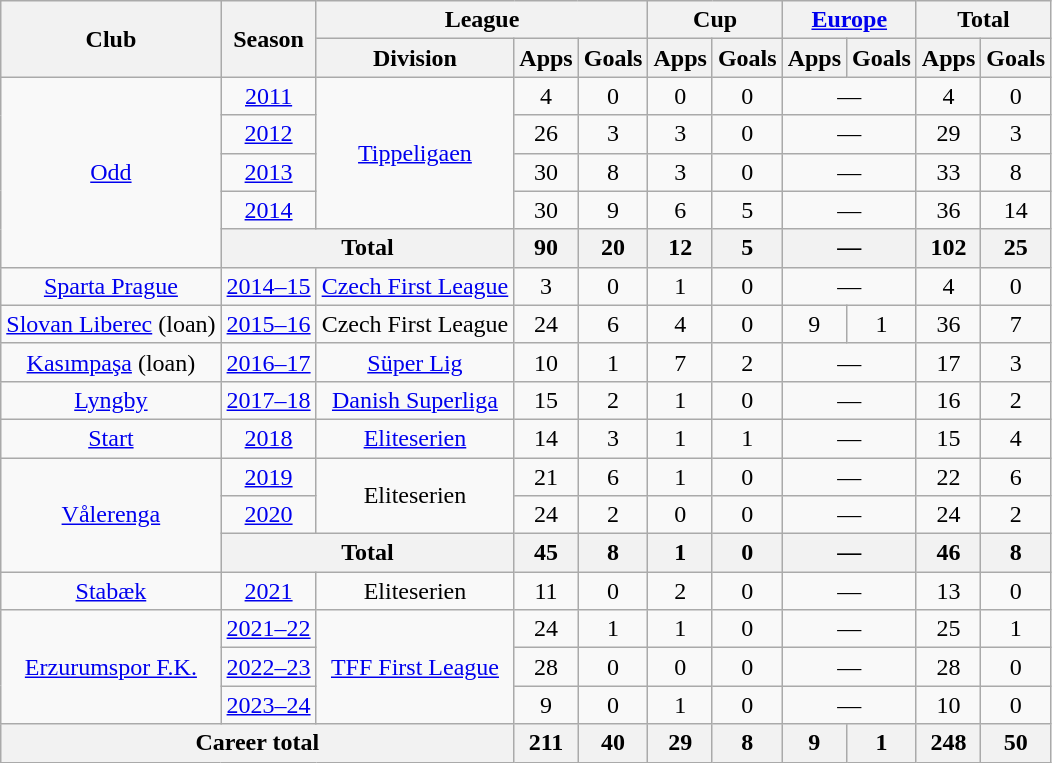<table class="wikitable" style="text-align:center">
<tr>
<th rowspan="2">Club</th>
<th rowspan="2">Season</th>
<th colspan="3">League</th>
<th colspan="2">Cup</th>
<th colspan="2"><a href='#'>Europe</a></th>
<th colspan="2">Total</th>
</tr>
<tr>
<th>Division</th>
<th>Apps</th>
<th>Goals</th>
<th>Apps</th>
<th>Goals</th>
<th>Apps</th>
<th>Goals</th>
<th>Apps</th>
<th>Goals</th>
</tr>
<tr>
<td rowspan="5"><a href='#'>Odd</a></td>
<td><a href='#'>2011</a></td>
<td rowspan="4"><a href='#'>Tippeligaen</a></td>
<td>4</td>
<td>0</td>
<td>0</td>
<td>0</td>
<td colspan="2">—</td>
<td>4</td>
<td>0</td>
</tr>
<tr>
<td><a href='#'>2012</a></td>
<td>26</td>
<td>3</td>
<td>3</td>
<td>0</td>
<td colspan="2">—</td>
<td>29</td>
<td>3</td>
</tr>
<tr>
<td><a href='#'>2013</a></td>
<td>30</td>
<td>8</td>
<td>3</td>
<td>0</td>
<td colspan="2">—</td>
<td>33</td>
<td>8</td>
</tr>
<tr>
<td><a href='#'>2014</a></td>
<td>30</td>
<td>9</td>
<td>6</td>
<td>5</td>
<td colspan="2">—</td>
<td>36</td>
<td>14</td>
</tr>
<tr>
<th colspan="2">Total</th>
<th>90</th>
<th>20</th>
<th>12</th>
<th>5</th>
<th colspan="2">—</th>
<th>102</th>
<th>25</th>
</tr>
<tr>
<td><a href='#'>Sparta Prague</a></td>
<td><a href='#'>2014–15</a></td>
<td><a href='#'>Czech First League</a></td>
<td>3</td>
<td>0</td>
<td>1</td>
<td>0</td>
<td colspan="2">—</td>
<td>4</td>
<td>0</td>
</tr>
<tr>
<td><a href='#'>Slovan Liberec</a> (loan)</td>
<td><a href='#'>2015–16</a></td>
<td>Czech First League</td>
<td>24</td>
<td>6</td>
<td>4</td>
<td>0</td>
<td>9</td>
<td>1</td>
<td>36</td>
<td>7</td>
</tr>
<tr>
<td><a href='#'>Kasımpaşa</a> (loan)</td>
<td><a href='#'>2016–17</a></td>
<td><a href='#'>Süper Lig</a></td>
<td>10</td>
<td>1</td>
<td>7</td>
<td>2</td>
<td colspan="2">—</td>
<td>17</td>
<td>3</td>
</tr>
<tr>
<td><a href='#'>Lyngby</a></td>
<td><a href='#'>2017–18</a></td>
<td><a href='#'>Danish Superliga</a></td>
<td>15</td>
<td>2</td>
<td>1</td>
<td>0</td>
<td colspan="2">—</td>
<td>16</td>
<td>2</td>
</tr>
<tr>
<td><a href='#'>Start</a></td>
<td><a href='#'>2018</a></td>
<td><a href='#'>Eliteserien</a></td>
<td>14</td>
<td>3</td>
<td>1</td>
<td>1</td>
<td colspan="2">—</td>
<td>15</td>
<td>4</td>
</tr>
<tr>
<td rowspan="3"><a href='#'>Vålerenga</a></td>
<td><a href='#'>2019</a></td>
<td rowspan="2">Eliteserien</td>
<td>21</td>
<td>6</td>
<td>1</td>
<td>0</td>
<td colspan="2">—</td>
<td>22</td>
<td>6</td>
</tr>
<tr>
<td><a href='#'>2020</a></td>
<td>24</td>
<td>2</td>
<td>0</td>
<td>0</td>
<td colspan="2">—</td>
<td>24</td>
<td>2</td>
</tr>
<tr>
<th colspan="2">Total</th>
<th>45</th>
<th>8</th>
<th>1</th>
<th>0</th>
<th colspan="2">—</th>
<th>46</th>
<th>8</th>
</tr>
<tr>
<td><a href='#'>Stabæk</a></td>
<td><a href='#'>2021</a></td>
<td>Eliteserien</td>
<td>11</td>
<td>0</td>
<td>2</td>
<td>0</td>
<td colspan="2">—</td>
<td>13</td>
<td>0</td>
</tr>
<tr>
<td rowspan="3"><a href='#'>Erzurumspor F.K.</a></td>
<td><a href='#'>2021–22</a></td>
<td rowspan="3"><a href='#'>TFF First League</a></td>
<td>24</td>
<td>1</td>
<td>1</td>
<td>0</td>
<td colspan="2">—</td>
<td>25</td>
<td>1</td>
</tr>
<tr>
<td><a href='#'>2022–23</a></td>
<td>28</td>
<td>0</td>
<td>0</td>
<td>0</td>
<td colspan="2">—</td>
<td>28</td>
<td>0</td>
</tr>
<tr>
<td><a href='#'>2023–24</a></td>
<td>9</td>
<td>0</td>
<td>1</td>
<td>0</td>
<td colspan="2">—</td>
<td>10</td>
<td>0</td>
</tr>
<tr>
<th colspan="3">Career total</th>
<th>211</th>
<th>40</th>
<th>29</th>
<th>8</th>
<th>9</th>
<th>1</th>
<th>248</th>
<th>50</th>
</tr>
</table>
